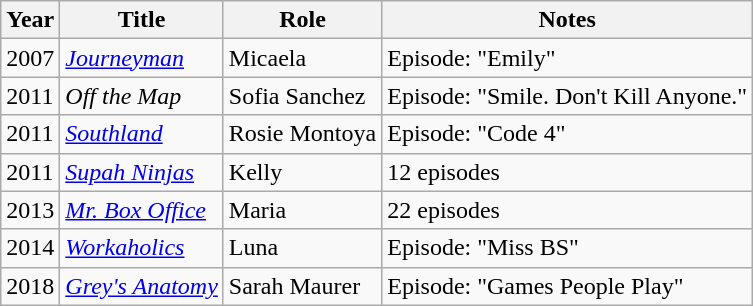<table class="wikitable sortable">
<tr>
<th>Year</th>
<th>Title</th>
<th>Role</th>
<th class="unsortable">Notes</th>
</tr>
<tr>
<td>2007</td>
<td><em><a href='#'>Journeyman</a></em></td>
<td>Micaela</td>
<td>Episode: "Emily"</td>
</tr>
<tr>
<td>2011</td>
<td><em>Off the Map</em></td>
<td>Sofia Sanchez</td>
<td>Episode: "Smile. Don't Kill Anyone."</td>
</tr>
<tr>
<td>2011</td>
<td><em><a href='#'>Southland</a></em></td>
<td>Rosie Montoya</td>
<td>Episode: "Code 4"</td>
</tr>
<tr>
<td>2011</td>
<td><em><a href='#'>Supah Ninjas</a></em></td>
<td>Kelly</td>
<td>12 episodes</td>
</tr>
<tr>
<td>2013</td>
<td><em><a href='#'>Mr. Box Office</a></em></td>
<td>Maria</td>
<td>22 episodes</td>
</tr>
<tr>
<td>2014</td>
<td><em><a href='#'>Workaholics</a></em></td>
<td>Luna</td>
<td>Episode: "Miss BS"</td>
</tr>
<tr>
<td>2018</td>
<td><em><a href='#'>Grey's Anatomy</a></em></td>
<td>Sarah Maurer</td>
<td>Episode: "Games People Play"</td>
</tr>
</table>
